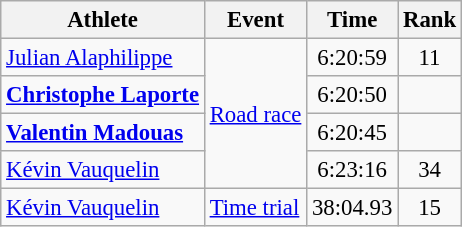<table class=wikitable style=font-size:95%;text-align:center>
<tr>
<th>Athlete</th>
<th>Event</th>
<th>Time</th>
<th>Rank</th>
</tr>
<tr align=center>
<td align=left><a href='#'>Julian Alaphilippe</a></td>
<td align=left rowspan=4><a href='#'>Road race</a></td>
<td>6:20:59</td>
<td>11</td>
</tr>
<tr align=center>
<td align=left><strong><a href='#'>Christophe Laporte</a></strong></td>
<td>6:20:50</td>
<td></td>
</tr>
<tr align=center>
<td align=left><strong><a href='#'>Valentin Madouas</a></strong></td>
<td>6:20:45</td>
<td></td>
</tr>
<tr align=center>
<td align=left><a href='#'>Kévin Vauquelin</a></td>
<td>6:23:16</td>
<td>34</td>
</tr>
<tr align=center>
<td align=left><a href='#'>Kévin Vauquelin</a></td>
<td align=left><a href='#'>Time trial</a></td>
<td>38:04.93</td>
<td>15</td>
</tr>
</table>
